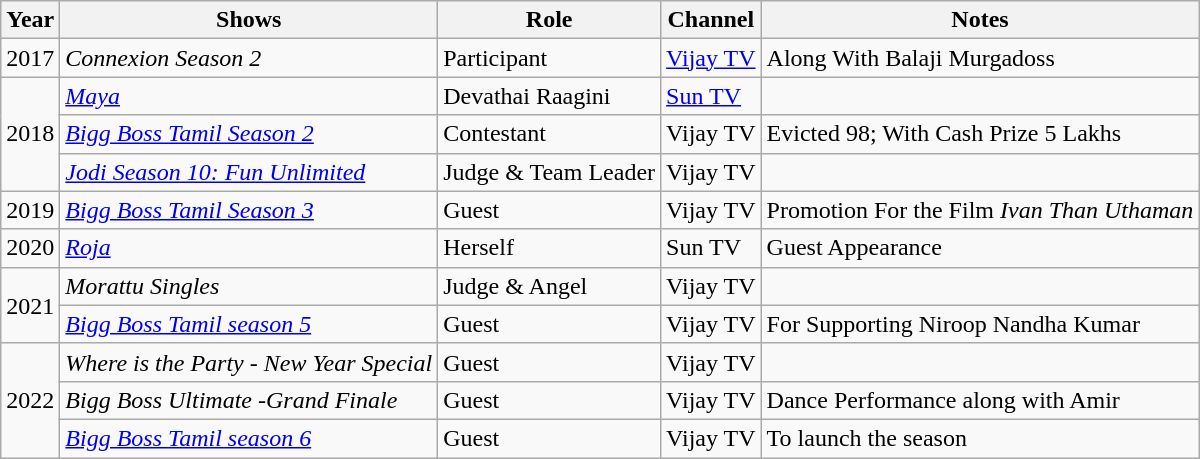<table class="wikitable sortable">
<tr>
<th scope="col">Year</th>
<th scope="col">Shows</th>
<th scope="col">Role</th>
<th scope="col">Channel</th>
<th scope="col" class="unsortable">Notes</th>
</tr>
<tr>
<td>2017</td>
<td><em>Connexion Season 2</em></td>
<td>Participant</td>
<td><a href='#'>Vijay TV</a></td>
<td>Along With Balaji Murgadoss</td>
</tr>
<tr>
<td rowspan="3">2018</td>
<td><a href='#'><em>Maya</em></a></td>
<td>Devathai Raagini</td>
<td><a href='#'>Sun TV</a></td>
<td></td>
</tr>
<tr>
<td><em><a href='#'>Bigg Boss Tamil Season 2</a></em></td>
<td>Contestant</td>
<td>Vijay TV</td>
<td>Evicted 98; With Cash Prize 5 Lakhs</td>
</tr>
<tr>
<td><em><a href='#'>Jodi Season 10: Fun Unlimited</a></em></td>
<td>Judge & Team Leader</td>
<td>Vijay TV</td>
<td></td>
</tr>
<tr>
<td>2019</td>
<td><em><a href='#'>Bigg Boss Tamil Season 3</a></em></td>
<td>Guest</td>
<td>Vijay TV</td>
<td>Promotion For the Film <em>Ivan Than Uthaman</em></td>
</tr>
<tr>
<td>2020</td>
<td><em><a href='#'>Roja</a></em></td>
<td>Herself</td>
<td>Sun TV</td>
<td>Guest Appearance</td>
</tr>
<tr>
<td rowspan="2">2021</td>
<td><em>Morattu Singles</em></td>
<td>Judge & Angel</td>
<td>Vijay TV</td>
<td></td>
</tr>
<tr>
<td><em><a href='#'>Bigg Boss Tamil season 5</a></em></td>
<td>Guest</td>
<td>Vijay TV</td>
<td>For Supporting Niroop Nandha Kumar</td>
</tr>
<tr>
<td rowspan="3">2022</td>
<td><em>Where is the Party - New Year Special</em></td>
<td>Guest</td>
<td>Vijay TV</td>
<td></td>
</tr>
<tr>
<td><em>Bigg Boss Ultimate -Grand Finale</em></td>
<td>Guest</td>
<td>Vijay TV</td>
<td>Dance Performance along with Amir</td>
</tr>
<tr>
<td><em><a href='#'>Bigg Boss Tamil season 6</a></em></td>
<td>Guest</td>
<td>Vijay TV</td>
<td>To launch the season</td>
</tr>
</table>
